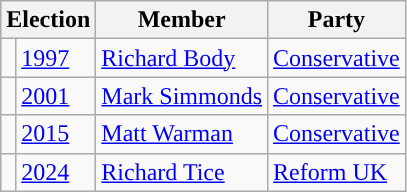<table class="wikitable">
<tr>
<th colspan="2">Election</th>
<th>Member</th>
<th>Party</th>
</tr>
<tr>
<td style="color:inherit;background-color: "></td>
<td><a href='#'>1997</a></td>
<td><a href='#'>Richard Body</a></td>
<td><a href='#'>Conservative</a></td>
</tr>
<tr>
<td style="color:inherit;background-color: "></td>
<td><a href='#'>2001</a></td>
<td><a href='#'>Mark Simmonds</a></td>
<td><a href='#'>Conservative</a></td>
</tr>
<tr>
<td style="color:inherit;background-color: "></td>
<td><a href='#'>2015</a></td>
<td><a href='#'>Matt Warman</a></td>
<td><a href='#'>Conservative</a></td>
</tr>
<tr>
<td style="color:inherit;background-color: "></td>
<td><a href='#'>2024</a></td>
<td><a href='#'>Richard Tice</a></td>
<td><a href='#'>Reform UK</a></td>
</tr>
</table>
